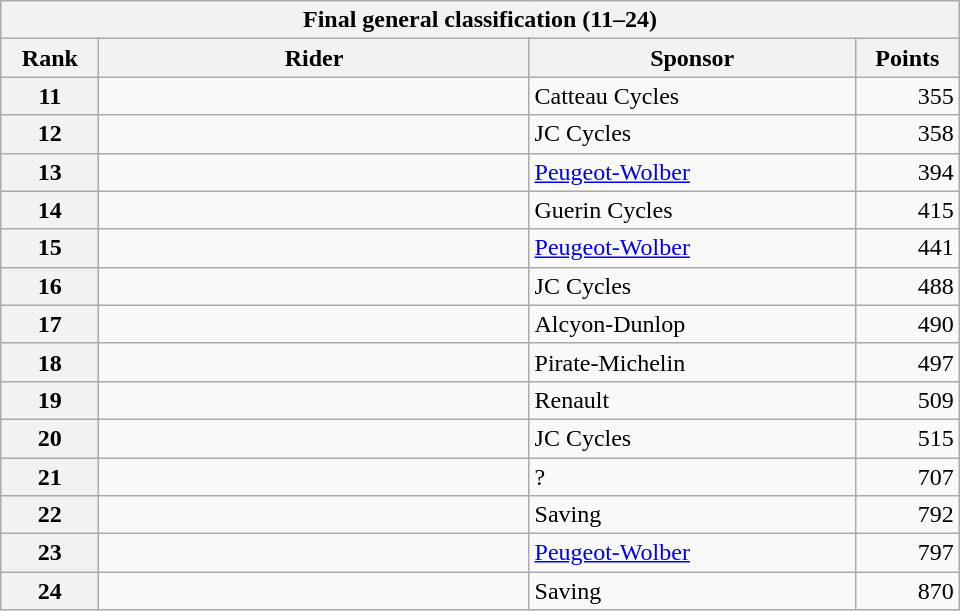<table class="collapsible collapsed wikitable noprint" style="width:40em;margin-top:-1px;">
<tr>
<th colspan=4>Final general classification (11–24)</th>
</tr>
<tr>
<th width=40>Rank</th>
<th width=200>Rider</th>
<th width=150>Sponsor</th>
<th width=40>Points</th>
</tr>
<tr>
<th scope="col">11</th>
<td></td>
<td>Catteau Cycles</td>
<td style="text-align:right;">355</td>
</tr>
<tr>
<th scope="col">12</th>
<td></td>
<td>JC Cycles</td>
<td style="text-align:right;">358</td>
</tr>
<tr>
<th scope="col">13</th>
<td></td>
<td><a href='#'>Peugeot-Wolber</a></td>
<td style="text-align:right;">394</td>
</tr>
<tr>
<th scope="col">14</th>
<td></td>
<td>Guerin Cycles</td>
<td style="text-align:right;">415</td>
</tr>
<tr>
<th scope="col">15</th>
<td></td>
<td><a href='#'>Peugeot-Wolber</a></td>
<td style="text-align:right;">441</td>
</tr>
<tr>
<th scope="col">16</th>
<td></td>
<td>JC Cycles</td>
<td style="text-align:right;">488</td>
</tr>
<tr>
<th scope="col">17</th>
<td></td>
<td>Alcyon-Dunlop</td>
<td style="text-align:right;">490</td>
</tr>
<tr>
<th scope="col">18</th>
<td></td>
<td>Pirate-Michelin</td>
<td style="text-align:right;">497</td>
</tr>
<tr>
<th scope="col">19</th>
<td></td>
<td>Renault</td>
<td style="text-align:right;">509</td>
</tr>
<tr>
<th scope="col">20</th>
<td></td>
<td>JC Cycles</td>
<td style="text-align:right;">515</td>
</tr>
<tr>
<th scope="col">21</th>
<td></td>
<td>?</td>
<td style="text-align:right;">707</td>
</tr>
<tr>
<th scope="col">22</th>
<td></td>
<td>Saving</td>
<td style="text-align:right;">792</td>
</tr>
<tr>
<th scope="col">23</th>
<td></td>
<td><a href='#'>Peugeot-Wolber</a></td>
<td style="text-align:right;">797</td>
</tr>
<tr>
<th scope="col">24</th>
<td></td>
<td>Saving</td>
<td style="text-align:right;">870</td>
</tr>
</table>
